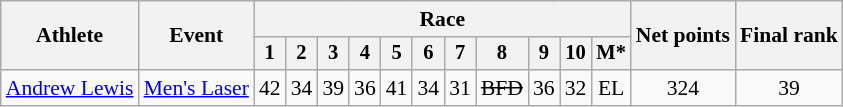<table class="wikitable" style="font-size:90%">
<tr>
<th rowspan="2">Athlete</th>
<th rowspan="2">Event</th>
<th colspan=11>Race</th>
<th rowspan=2>Net points</th>
<th rowspan=2>Final rank</th>
</tr>
<tr style="font-size:95%">
<th>1</th>
<th>2</th>
<th>3</th>
<th>4</th>
<th>5</th>
<th>6</th>
<th>7</th>
<th>8</th>
<th>9</th>
<th>10</th>
<th>M*</th>
</tr>
<tr align=center>
<td align=left><a href='#'>Andrew Lewis</a></td>
<td align=left><a href='#'>Men's Laser</a></td>
<td>42</td>
<td>34</td>
<td>39</td>
<td>36</td>
<td>41</td>
<td>34</td>
<td>31</td>
<td><s>BFD</s></td>
<td>36</td>
<td>32</td>
<td>EL</td>
<td>324</td>
<td>39</td>
</tr>
</table>
